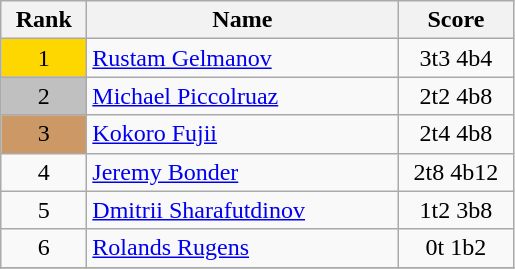<table class="wikitable">
<tr>
<th width = "50">Rank</th>
<th width = "200">Name</th>
<th width = "70">Score</th>
</tr>
<tr>
<td align="center" style="background: gold">1</td>
<td> <a href='#'>Rustam Gelmanov</a></td>
<td align="center">3t3 4b4</td>
</tr>
<tr>
<td align="center" style="background: silver">2</td>
<td> <a href='#'>Michael Piccolruaz</a></td>
<td align="center">2t2 4b8</td>
</tr>
<tr>
<td align="center" style="background: #cc9966">3</td>
<td> <a href='#'>Kokoro Fujii</a></td>
<td align="center">2t4 4b8</td>
</tr>
<tr>
<td align="center">4</td>
<td> <a href='#'>Jeremy Bonder</a></td>
<td align="center">2t8 4b12</td>
</tr>
<tr>
<td align="center">5</td>
<td> <a href='#'>Dmitrii Sharafutdinov</a></td>
<td align="center">1t2 3b8</td>
</tr>
<tr>
<td align="center">6</td>
<td> <a href='#'>Rolands Rugens</a></td>
<td align="center">0t 1b2</td>
</tr>
<tr>
</tr>
</table>
